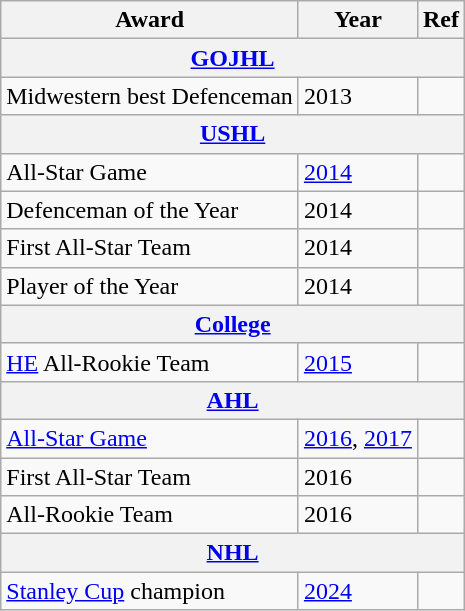<table class="wikitable">
<tr>
<th>Award</th>
<th>Year</th>
<th>Ref</th>
</tr>
<tr>
<th colspan="3"><a href='#'>GOJHL</a></th>
</tr>
<tr>
<td>Midwestern best Defenceman</td>
<td>2013</td>
<td></td>
</tr>
<tr>
<th colspan="3"><a href='#'>USHL</a></th>
</tr>
<tr>
<td>All-Star Game</td>
<td><a href='#'>2014</a></td>
<td></td>
</tr>
<tr>
<td>Defenceman of the Year</td>
<td>2014</td>
<td></td>
</tr>
<tr>
<td>First All-Star Team</td>
<td>2014</td>
<td></td>
</tr>
<tr>
<td>Player of the Year</td>
<td>2014</td>
<td></td>
</tr>
<tr>
<th colspan="3"><a href='#'>College</a></th>
</tr>
<tr>
<td><a href='#'>HE</a> All-Rookie Team</td>
<td><a href='#'>2015</a></td>
<td></td>
</tr>
<tr>
<th colspan="3"><a href='#'>AHL</a></th>
</tr>
<tr>
<td><a href='#'>All-Star Game</a></td>
<td><a href='#'>2016</a>, <a href='#'>2017</a></td>
<td></td>
</tr>
<tr>
<td>First All-Star Team</td>
<td>2016</td>
<td></td>
</tr>
<tr>
<td>All-Rookie Team</td>
<td>2016</td>
<td></td>
</tr>
<tr>
<th colspan="3"><a href='#'>NHL</a></th>
</tr>
<tr>
<td><a href='#'>Stanley Cup</a> champion</td>
<td><a href='#'>2024</a></td>
<td></td>
</tr>
</table>
